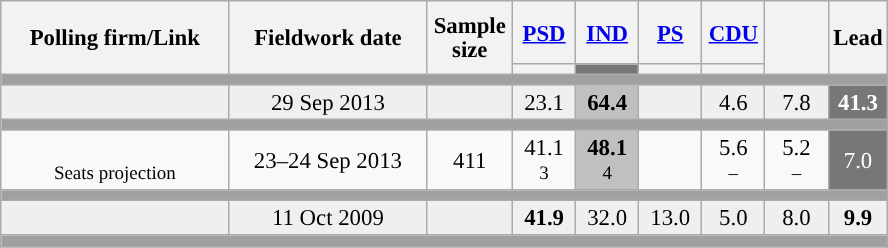<table class="wikitable collapsible sortable" style="text-align:center; font-size:95%; line-height:16px;">
<tr style="height:42px;">
<th style="width:145px;" rowspan="2">Polling firm/Link</th>
<th style="width:125px;" rowspan="2">Fieldwork date</th>
<th class="unsortable" style="width:50px;" rowspan="2">Sample size</th>
<th class="unsortable" style="width:35px;"><a href='#'>PSD</a></th>
<th class="unsortable" style="width:35px;"><a href='#'>IND</a></th>
<th class="unsortable" style="width:35px;"><a href='#'>PS</a></th>
<th class="unsortable" style="width:35px;"><a href='#'>CDU</a></th>
<th class="unsortable" style="width:35px;" rowspan="2"></th>
<th class="unsortable" style="width:30px;" rowspan="2">Lead</th>
</tr>
<tr>
<th class="unsortable" style="color:inherit;background:"></th>
<th class="unsortable" style="color:inherit;background:#777777;"></th>
<th class="unsortable" style="color:inherit;background:"></th>
<th class="unsortable" style="color:inherit;background:"></th>
</tr>
<tr>
<td colspan="13" style="background:#A0A0A0"></td>
</tr>
<tr style="background:#EFEFEF;">
<td><strong></strong></td>
<td data-sort-value="2019-10-06">29 Sep 2013</td>
<td></td>
<td>23.1<br></td>
<td style="background:#C0C0C0"><strong>64.4</strong><br></td>
<td></td>
<td>4.6<br></td>
<td>7.8<br></td>
<td style="background:#777777; color:white;"><strong>41.3</strong></td>
</tr>
<tr>
<td colspan="13" style="background:#A0A0A0"></td>
</tr>
<tr>
<td align="center"><br><small>Seats projection</small></td>
<td align="center">23–24 Sep 2013</td>
<td>411</td>
<td align="center">41.1<br><small>3</small></td>
<td align="center" style="background:#C0C0C0"><strong>48.1</strong><br><small>4</small></td>
<td></td>
<td align="center">5.6<br><small> – </small></td>
<td align="center">5.2<br><small>– </small></td>
<td style="background:#777777; color:white;">7.0</td>
</tr>
<tr>
<td colspan="13" style="background:#A0A0A0"></td>
</tr>
<tr style="background:#EFEFEF;">
<td><strong></strong></td>
<td data-sort-value="2019-10-06">11 Oct 2009</td>
<td></td>
<td><strong>41.9</strong><br></td>
<td>32.0<br></td>
<td>13.0<br></td>
<td>5.0<br></td>
<td>8.0<br></td>
<td style="background:"><strong>9.9</strong></td>
</tr>
<tr>
<td colspan="13" style="background:#A0A0A0"></td>
</tr>
<tr>
</tr>
</table>
